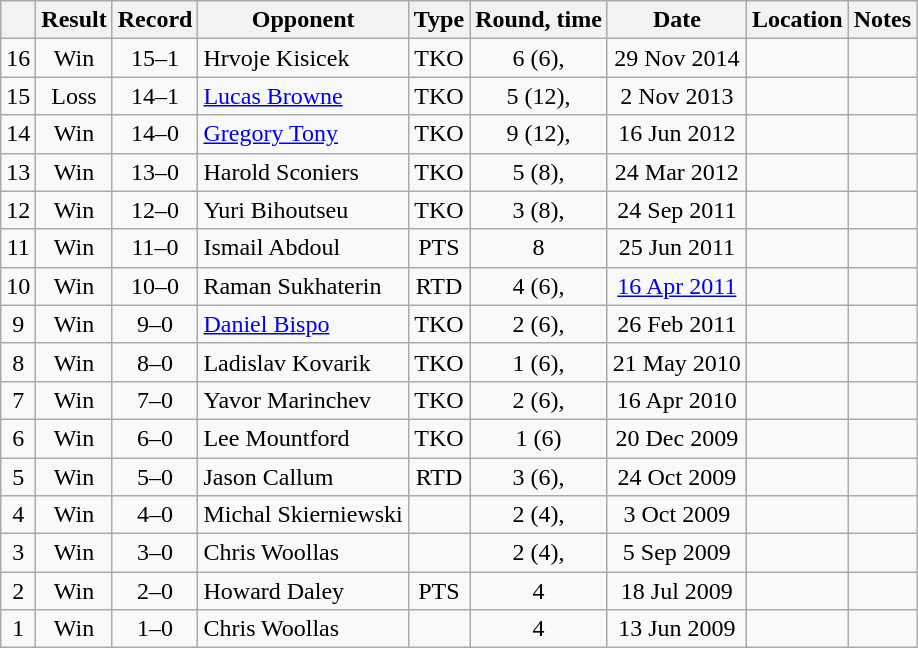<table class="wikitable" style="text-align:center">
<tr>
<th></th>
<th>Result</th>
<th>Record</th>
<th>Opponent</th>
<th>Type</th>
<th>Round, time</th>
<th>Date</th>
<th>Location</th>
<th>Notes</th>
</tr>
<tr>
<td>16</td>
<td>Win</td>
<td>15–1</td>
<td style="text-align:left;">Hrvoje Kisicek</td>
<td>TKO</td>
<td>6 (6), </td>
<td>29 Nov 2014</td>
<td style="text-align:left;"></td>
<td></td>
</tr>
<tr>
<td>15</td>
<td>Loss</td>
<td>14–1</td>
<td style="text-align:left;"><a href='#'>Lucas Browne</a></td>
<td>TKO</td>
<td>5 (12), </td>
<td>2 Nov 2013</td>
<td style="text-align:left;"></td>
<td></td>
</tr>
<tr>
<td>14</td>
<td>Win</td>
<td>14–0</td>
<td style="text-align:left;"><a href='#'>Gregory Tony</a></td>
<td>TKO</td>
<td>9 (12), </td>
<td>16 Jun 2012</td>
<td style="text-align:left;"></td>
<td style="text-align:left;"></td>
</tr>
<tr>
<td>13</td>
<td>Win</td>
<td>13–0</td>
<td style="text-align:left;">Harold Sconiers</td>
<td>TKO</td>
<td>5 (8), </td>
<td>24 Mar 2012</td>
<td style="text-align:left;"></td>
<td></td>
</tr>
<tr>
<td>12</td>
<td>Win</td>
<td>12–0</td>
<td style="text-align:left;">Yuri Bihoutseu</td>
<td>TKO</td>
<td>3 (8), </td>
<td>24 Sep 2011</td>
<td style="text-align:left;"></td>
<td></td>
</tr>
<tr>
<td>11</td>
<td>Win</td>
<td>11–0</td>
<td style="text-align:left;">Ismail Abdoul</td>
<td>PTS</td>
<td>8</td>
<td>25 Jun 2011</td>
<td style="text-align:left;"></td>
<td></td>
</tr>
<tr>
<td>10</td>
<td>Win</td>
<td>10–0</td>
<td style="text-align:left;">Raman Sukhaterin</td>
<td>RTD</td>
<td>4 (6), </td>
<td><a href='#'>16 Apr 2011</a></td>
<td style="text-align:left;"></td>
<td></td>
</tr>
<tr>
<td>9</td>
<td>Win</td>
<td>9–0</td>
<td style="text-align:left;"><a href='#'>Daniel Bispo</a></td>
<td>TKO</td>
<td>2 (6), </td>
<td>26 Feb 2011</td>
<td style="text-align:left;"></td>
<td></td>
</tr>
<tr>
<td>8</td>
<td>Win</td>
<td>8–0</td>
<td style="text-align:left;">Ladislav Kovarik</td>
<td>TKO</td>
<td>1 (6), </td>
<td>21 May 2010</td>
<td style="text-align:left;"></td>
<td></td>
</tr>
<tr>
<td>7</td>
<td>Win</td>
<td>7–0</td>
<td style="text-align:left;">Yavor Marinchev</td>
<td>TKO</td>
<td>2 (6), </td>
<td>16 Apr 2010</td>
<td style="text-align:left;"></td>
<td></td>
</tr>
<tr>
<td>6</td>
<td>Win</td>
<td>6–0</td>
<td style="text-align:left;">Lee Mountford</td>
<td>TKO</td>
<td>1 (6)</td>
<td>20 Dec 2009</td>
<td style="text-align:left;"></td>
<td></td>
</tr>
<tr>
<td>5</td>
<td>Win</td>
<td>5–0</td>
<td style="text-align:left;">Jason Callum</td>
<td>RTD</td>
<td>3 (6), </td>
<td>24 Oct 2009</td>
<td style="text-align:left;"></td>
<td></td>
</tr>
<tr>
<td>4</td>
<td>Win</td>
<td>4–0</td>
<td style="text-align:left;">Michal Skierniewski</td>
<td></td>
<td>2 (4), </td>
<td>3 Oct 2009</td>
<td style="text-align:left;"></td>
<td></td>
</tr>
<tr>
<td>3</td>
<td>Win</td>
<td>3–0</td>
<td style="text-align:left;">Chris Woollas</td>
<td></td>
<td>2 (4), </td>
<td>5 Sep 2009</td>
<td style="text-align:left;"></td>
<td></td>
</tr>
<tr>
<td>2</td>
<td>Win</td>
<td>2–0</td>
<td style="text-align:left;">Howard Daley</td>
<td>PTS</td>
<td>4</td>
<td>18 Jul 2009</td>
<td style="text-align:left;"></td>
<td></td>
</tr>
<tr>
<td>1</td>
<td>Win</td>
<td>1–0</td>
<td style="text-align:left;">Chris Woollas</td>
<td></td>
<td>4</td>
<td>13 Jun 2009</td>
<td style="text-align:left;"></td>
<td></td>
</tr>
</table>
